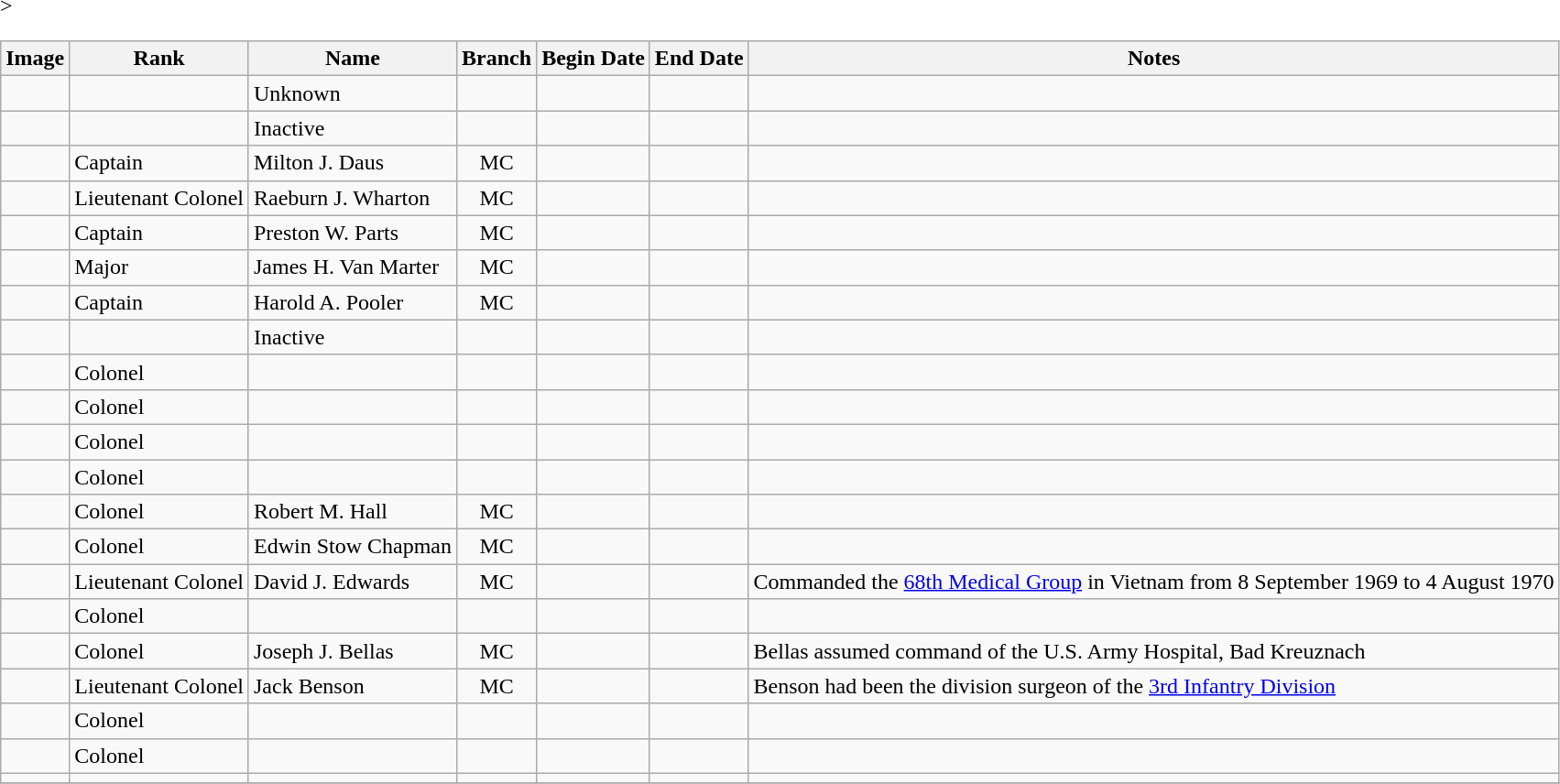<table class="wikitable sortable">
<tr>
<th class=unsortable>Image</th>
<th class=unsortable>Rank</th>
<th>Name</th>
<th>Branch</th>
<th>Begin Date</th>
<th>End Date</th>
<th class=unsortable>Notes</th>
</tr>
<tr>
<td></td>
<td></td>
<td Sortname>Unknown</td>
<td align=center></td>
<td align=center></td>
<td align=center></td>
<td></td>
</tr>
<tr>
<td></td>
<td></td>
<td Sortname>Inactive</td>
<td align=center></td>
<td align=center></td>
<td align=center></td>
<td></td>
</tr>
<tr>
<td></td>
<td>Captain</td>
<td Sortname>Milton J. Daus</td>
<td align=center>MC</td>
<td align=center></td>
<td align=center></td>
<td></td>
</tr>
<tr>
<td></td>
<td>Lieutenant Colonel</td>
<td Sortname>Raeburn J. Wharton</td>
<td align=center>MC</td>
<td align=center></td>
<td align=center></td>
<td></td>
</tr>
<tr>
<td></td>
<td>Captain</td>
<td Sortname>Preston W. Parts</td>
<td align=center>MC</td>
<td align=center></td>
<td align=center></td>
<td></td>
</tr>
<tr>
<td></td>
<td>Major</td>
<td Sortname>James H. Van Marter</td>
<td align=center>MC</td>
<td align=center></td>
<td align=center></td>
<td></td>
</tr>
<tr>
<td></td>
<td>Captain</td>
<td Sortname>Harold A. Pooler</td>
<td align=center>MC</td>
<td align=center> </td>
<td align=center></td>
<td></td>
</tr>
<tr>
<td></td>
<td></td>
<td Sortname>Inactive</td>
<td align=center></td>
<td align=center></td>
<td align=center></td>
<td></td>
</tr>
<tr>
<td></td>
<td>Colonel</td>
<td Sortname></td>
<td align=center></td>
<td align=center></td>
<td align=center></td>
<td></td>
</tr>
<tr>
<td></td>
<td>Colonel</td>
<td Sortname></td>
<td align=center></td>
<td align=center></td>
<td align=center></td>
<td></td>
</tr>
<tr>
<td></td>
<td>Colonel</td>
<td Sortname></td>
<td align=center></td>
<td align=center></td>
<td align=center></td>
<td></td>
</tr>
<tr>
<td></td>
<td>Colonel</td>
<td Sortname></td>
<td align=center></td>
<td align=center></td>
<td align=center></td>
<td></td>
</tr>
<tr>
<td></td>
<td>Colonel</td>
<td Sortname>Robert M. Hall</td>
<td align=center>MC</td>
<td align=center></td>
<td align=center></td>
<td></td>
</tr>
<tr>
<td></td>
<td>Colonel</td>
<td Sortname>Edwin Stow Chapman</td>
<td align=center>MC</td>
<td align=center></td>
<td align=center></td>
<td></td>
</tr>
<tr>
<td></td>
<td>Lieutenant Colonel</td>
<td Sortname>David J. Edwards</td>
<td align=center>MC</td>
<td align=center></td>
<td align=center></td>
<td>Commanded the <a href='#'>68th Medical Group</a> in Vietnam from 8 September 1969 to 4 August 1970</td>
</tr>
<tr>
<td></td>
<td>Colonel</td>
<td Sortname></td>
<td align=center></td>
<td align=center></td>
<td align=center></td>
<td></td>
</tr>
<tr>
<td></td>
<td>Colonel</td>
<td Sortname>Joseph J. Bellas</td>
<td align=center>MC</td>
<td align=center></td>
<td align=center></td>
<td>Bellas assumed command of the U.S. Army Hospital, Bad Kreuznach</td>
</tr>
<tr>
<td></td>
<td>Lieutenant Colonel</td>
<td Sortname>Jack Benson</td>
<td align=center>MC</td>
<td align=center></td>
<td align=center></td>
<td>Benson had been the division surgeon of the <a href='#'>3rd Infantry Division</a></td>
</tr>
<tr>
<td></td>
<td>Colonel</td>
<td Sortname></td>
<td align=center></td>
<td align=center></td>
<td align=center></td>
<td></td>
</tr>
<tr>
<td></td>
<td>Colonel</td>
<td Sortname></td>
<td align=center></td>
<td align=center></td>
<td align=center></td>
<td></td>
</tr>
<tr>
<td></td>
<td></td>
<td Sortname></td>
<td align=center></td>
<td align=center></td>
<td align=center></td>
<td></td>
</tr>
<tr>
</tr>
<tr -->>
</tr>
</table>
